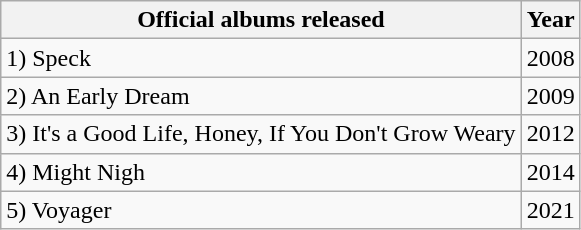<table class="wikitable">
<tr>
<th>Official albums released</th>
<th>Year</th>
</tr>
<tr>
<td>1) Speck</td>
<td>2008</td>
</tr>
<tr>
<td>2) An Early Dream</td>
<td>2009</td>
</tr>
<tr>
<td>3) It's a Good Life, Honey, If You Don't Grow Weary</td>
<td>2012</td>
</tr>
<tr>
<td>4) Might Nigh</td>
<td>2014</td>
</tr>
<tr>
<td>5) Voyager</td>
<td>2021</td>
</tr>
</table>
